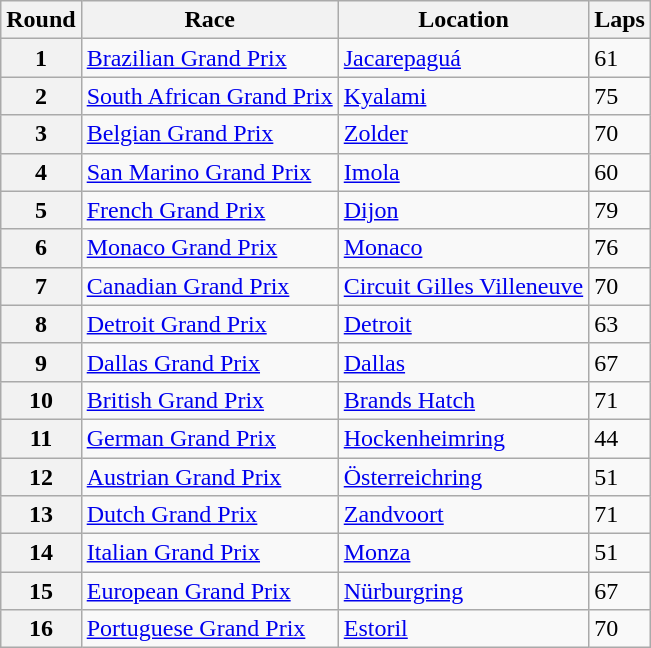<table class="wikitable">
<tr>
<th>Round</th>
<th>Race</th>
<th>Location</th>
<th>Laps</th>
</tr>
<tr>
<th>1</th>
<td> <a href='#'>Brazilian Grand Prix</a></td>
<td><a href='#'>Jacarepaguá</a></td>
<td>61</td>
</tr>
<tr>
<th>2</th>
<td> <a href='#'>South African Grand Prix</a></td>
<td><a href='#'>Kyalami</a></td>
<td>75</td>
</tr>
<tr>
<th>3</th>
<td> <a href='#'>Belgian Grand Prix</a></td>
<td><a href='#'>Zolder</a></td>
<td>70</td>
</tr>
<tr>
<th>4</th>
<td> <a href='#'>San Marino Grand Prix</a></td>
<td><a href='#'>Imola</a></td>
<td>60</td>
</tr>
<tr>
<th>5</th>
<td> <a href='#'>French Grand Prix</a></td>
<td><a href='#'>Dijon</a></td>
<td>79</td>
</tr>
<tr>
<th>6</th>
<td> <a href='#'>Monaco Grand Prix</a></td>
<td><a href='#'>Monaco</a></td>
<td>76</td>
</tr>
<tr>
<th>7</th>
<td> <a href='#'>Canadian Grand Prix</a></td>
<td><a href='#'>Circuit Gilles Villeneuve</a></td>
<td>70</td>
</tr>
<tr>
<th>8</th>
<td> <a href='#'>Detroit Grand Prix</a></td>
<td><a href='#'>Detroit</a></td>
<td>63</td>
</tr>
<tr>
<th>9</th>
<td> <a href='#'>Dallas Grand Prix</a></td>
<td><a href='#'>Dallas</a></td>
<td>67</td>
</tr>
<tr>
<th>10</th>
<td> <a href='#'>British Grand Prix</a></td>
<td><a href='#'>Brands Hatch</a></td>
<td>71</td>
</tr>
<tr>
<th>11</th>
<td> <a href='#'>German Grand Prix</a></td>
<td><a href='#'>Hockenheimring</a></td>
<td>44</td>
</tr>
<tr>
<th>12</th>
<td> <a href='#'>Austrian Grand Prix</a></td>
<td><a href='#'>Österreichring</a></td>
<td>51</td>
</tr>
<tr>
<th>13</th>
<td> <a href='#'>Dutch Grand Prix</a></td>
<td><a href='#'>Zandvoort</a></td>
<td>71</td>
</tr>
<tr>
<th>14</th>
<td> <a href='#'>Italian Grand Prix</a></td>
<td><a href='#'>Monza</a></td>
<td>51</td>
</tr>
<tr>
<th>15</th>
<td> <a href='#'>European Grand Prix</a></td>
<td><a href='#'>Nürburgring</a></td>
<td>67</td>
</tr>
<tr>
<th>16</th>
<td> <a href='#'>Portuguese Grand Prix</a></td>
<td><a href='#'>Estoril</a></td>
<td>70</td>
</tr>
</table>
